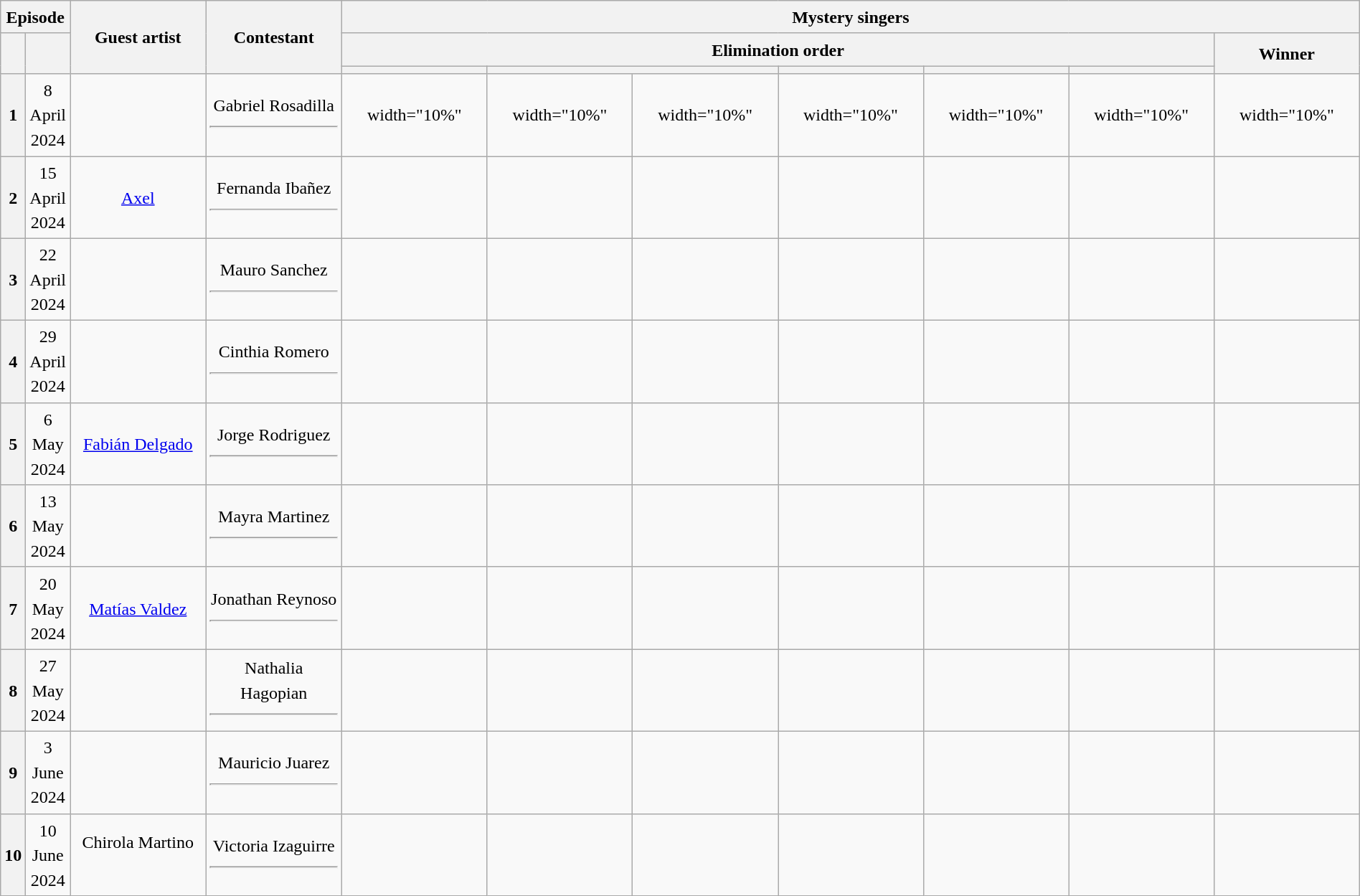<table class="wikitable plainrowheaders mw-collapsible" style="text-align:center; line-height:23px; width:100%;">
<tr>
<th colspan="2" width="1%">Episode</th>
<th rowspan="3" width="10%">Guest artist</th>
<th rowspan="3" width="10%">Contestant</th>
<th colspan="7">Mystery singers<br></th>
</tr>
<tr>
<th rowspan="2"></th>
<th rowspan="2"></th>
<th colspan="6">Elimination order</th>
<th rowspan="2">Winner</th>
</tr>
<tr>
<th></th>
<th colspan="2"></th>
<th></th>
<th></th>
<th></th>
</tr>
<tr>
<th>1</th>
<td>8 April 2024</td>
<td><br></td>
<td>Gabriel Rosadilla<hr></td>
<td>width="10%" </td>
<td>width="10%" </td>
<td>width="10%" </td>
<td>width="10%" </td>
<td>width="10%" </td>
<td>width="10%" </td>
<td>width="10%" </td>
</tr>
<tr>
<th>2</th>
<td>15 April 2024</td>
<td><a href='#'>Axel</a></td>
<td>Fernanda Ibañez<hr></td>
<td></td>
<td></td>
<td></td>
<td></td>
<td></td>
<td></td>
<td></td>
</tr>
<tr>
<th>3</th>
<td>22 April 2024</td>
<td></td>
<td>Mauro Sanchez<hr></td>
<td></td>
<td></td>
<td></td>
<td></td>
<td></td>
<td></td>
<td></td>
</tr>
<tr>
<th>4</th>
<td>29 April 2024</td>
<td></td>
<td>Cinthia Romero<hr></td>
<td></td>
<td></td>
<td></td>
<td></td>
<td></td>
<td></td>
<td></td>
</tr>
<tr>
<th>5</th>
<td>6 May 2024</td>
<td><a href='#'>Fabián Delgado</a></td>
<td>Jorge Rodriguez<hr></td>
<td></td>
<td></td>
<td></td>
<td></td>
<td></td>
<td></td>
<td></td>
</tr>
<tr>
<th>6</th>
<td>13 May 2024</td>
<td><br></td>
<td>Mayra Martinez<hr></td>
<td></td>
<td></td>
<td></td>
<td></td>
<td></td>
<td></td>
<td></td>
</tr>
<tr>
<th>7</th>
<td>20 May 2024</td>
<td><a href='#'>Matías Valdez</a><br></td>
<td>Jonathan Reynoso<hr></td>
<td></td>
<td></td>
<td></td>
<td></td>
<td></td>
<td></td>
<td></td>
</tr>
<tr>
<th>8</th>
<td>27 May 2024</td>
<td><br></td>
<td>Nathalia Hagopian<hr></td>
<td></td>
<td></td>
<td></td>
<td></td>
<td></td>
<td></td>
<td></td>
</tr>
<tr>
<th>9</th>
<td>3 June 2024</td>
<td><br></td>
<td>Mauricio Juarez<hr></td>
<td></td>
<td></td>
<td></td>
<td></td>
<td></td>
<td></td>
<td></td>
</tr>
<tr>
<th>10</th>
<td>10 June 2024</td>
<td>Chirola Martino<br><br></td>
<td>Victoria Izaguirre<hr></td>
<td></td>
<td></td>
<td></td>
<td></td>
<td></td>
<td></td>
<td></td>
</tr>
</table>
